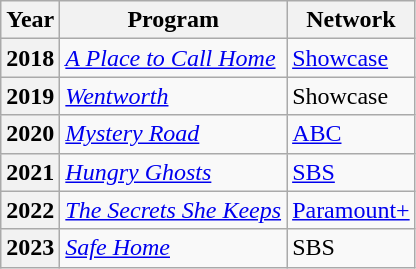<table class="wikitable plainrowheaders">
<tr>
<th>Year</th>
<th>Program</th>
<th>Network</th>
</tr>
<tr>
<th scope="row">2018</th>
<td><em><a href='#'>A Place to Call Home</a></em></td>
<td><a href='#'>Showcase</a></td>
</tr>
<tr>
<th scope="row">2019</th>
<td><em><a href='#'>Wentworth</a></em></td>
<td>Showcase</td>
</tr>
<tr>
<th scope="row">2020</th>
<td><em><a href='#'>Mystery Road</a></em></td>
<td><a href='#'>ABC</a></td>
</tr>
<tr>
<th scope="row">2021</th>
<td><em><a href='#'>Hungry Ghosts</a></em></td>
<td><a href='#'>SBS</a></td>
</tr>
<tr>
<th scope="row">2022</th>
<td><em><a href='#'>The Secrets She Keeps</a></em></td>
<td><a href='#'>Paramount+</a></td>
</tr>
<tr>
<th scope="row">2023</th>
<td><em><a href='#'>Safe Home</a></em></td>
<td>SBS</td>
</tr>
</table>
